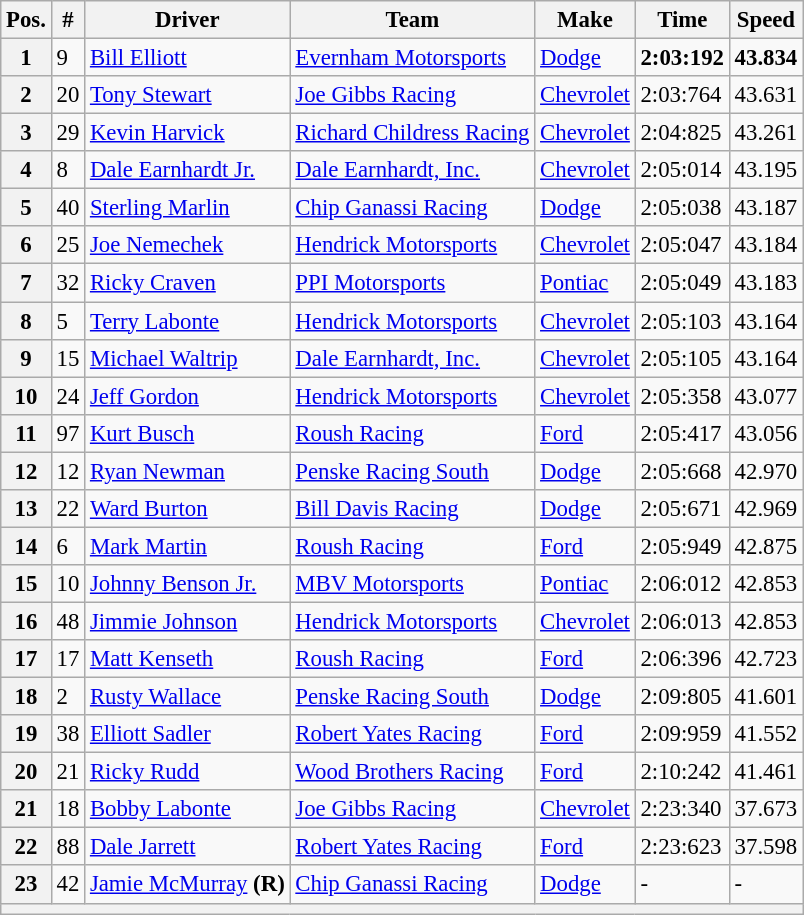<table class="wikitable" style="font-size:95%">
<tr>
<th>Pos.</th>
<th>#</th>
<th>Driver</th>
<th>Team</th>
<th>Make</th>
<th>Time</th>
<th>Speed</th>
</tr>
<tr>
<th>1</th>
<td>9</td>
<td><a href='#'>Bill Elliott</a></td>
<td><a href='#'>Evernham Motorsports</a></td>
<td><a href='#'>Dodge</a></td>
<td><strong>2:03:192</strong></td>
<td><strong>43.834</strong></td>
</tr>
<tr>
<th>2</th>
<td>20</td>
<td><a href='#'>Tony Stewart</a></td>
<td><a href='#'>Joe Gibbs Racing</a></td>
<td><a href='#'>Chevrolet</a></td>
<td>2:03:764</td>
<td>43.631</td>
</tr>
<tr>
<th>3</th>
<td>29</td>
<td><a href='#'>Kevin Harvick</a></td>
<td><a href='#'>Richard Childress Racing</a></td>
<td><a href='#'>Chevrolet</a></td>
<td>2:04:825</td>
<td>43.261</td>
</tr>
<tr>
<th>4</th>
<td>8</td>
<td><a href='#'>Dale Earnhardt Jr.</a></td>
<td><a href='#'>Dale Earnhardt, Inc.</a></td>
<td><a href='#'>Chevrolet</a></td>
<td>2:05:014</td>
<td>43.195</td>
</tr>
<tr>
<th>5</th>
<td>40</td>
<td><a href='#'>Sterling Marlin</a></td>
<td><a href='#'>Chip Ganassi Racing</a></td>
<td><a href='#'>Dodge</a></td>
<td>2:05:038</td>
<td>43.187</td>
</tr>
<tr>
<th>6</th>
<td>25</td>
<td><a href='#'>Joe Nemechek</a></td>
<td><a href='#'>Hendrick Motorsports</a></td>
<td><a href='#'>Chevrolet</a></td>
<td>2:05:047</td>
<td>43.184</td>
</tr>
<tr>
<th>7</th>
<td>32</td>
<td><a href='#'>Ricky Craven</a></td>
<td><a href='#'>PPI Motorsports</a></td>
<td><a href='#'>Pontiac</a></td>
<td>2:05:049</td>
<td>43.183</td>
</tr>
<tr>
<th>8</th>
<td>5</td>
<td><a href='#'>Terry Labonte</a></td>
<td><a href='#'>Hendrick Motorsports</a></td>
<td><a href='#'>Chevrolet</a></td>
<td>2:05:103</td>
<td>43.164</td>
</tr>
<tr>
<th>9</th>
<td>15</td>
<td><a href='#'>Michael Waltrip</a></td>
<td><a href='#'>Dale Earnhardt, Inc.</a></td>
<td><a href='#'>Chevrolet</a></td>
<td>2:05:105</td>
<td>43.164</td>
</tr>
<tr>
<th>10</th>
<td>24</td>
<td><a href='#'>Jeff Gordon</a></td>
<td><a href='#'>Hendrick Motorsports</a></td>
<td><a href='#'>Chevrolet</a></td>
<td>2:05:358</td>
<td>43.077</td>
</tr>
<tr>
<th>11</th>
<td>97</td>
<td><a href='#'>Kurt Busch</a></td>
<td><a href='#'>Roush Racing</a></td>
<td><a href='#'>Ford</a></td>
<td>2:05:417</td>
<td>43.056</td>
</tr>
<tr>
<th>12</th>
<td>12</td>
<td><a href='#'>Ryan Newman</a></td>
<td><a href='#'>Penske Racing South</a></td>
<td><a href='#'>Dodge</a></td>
<td>2:05:668</td>
<td>42.970</td>
</tr>
<tr>
<th>13</th>
<td>22</td>
<td><a href='#'>Ward Burton</a></td>
<td><a href='#'>Bill Davis Racing</a></td>
<td><a href='#'>Dodge</a></td>
<td>2:05:671</td>
<td>42.969</td>
</tr>
<tr>
<th>14</th>
<td>6</td>
<td><a href='#'>Mark Martin</a></td>
<td><a href='#'>Roush Racing</a></td>
<td><a href='#'>Ford</a></td>
<td>2:05:949</td>
<td>42.875</td>
</tr>
<tr>
<th>15</th>
<td>10</td>
<td><a href='#'>Johnny Benson Jr.</a></td>
<td><a href='#'>MBV Motorsports</a></td>
<td><a href='#'>Pontiac</a></td>
<td>2:06:012</td>
<td>42.853</td>
</tr>
<tr>
<th>16</th>
<td>48</td>
<td><a href='#'>Jimmie Johnson</a></td>
<td><a href='#'>Hendrick Motorsports</a></td>
<td><a href='#'>Chevrolet</a></td>
<td>2:06:013</td>
<td>42.853</td>
</tr>
<tr>
<th>17</th>
<td>17</td>
<td><a href='#'>Matt Kenseth</a></td>
<td><a href='#'>Roush Racing</a></td>
<td><a href='#'>Ford</a></td>
<td>2:06:396</td>
<td>42.723</td>
</tr>
<tr>
<th>18</th>
<td>2</td>
<td><a href='#'>Rusty Wallace</a></td>
<td><a href='#'>Penske Racing South</a></td>
<td><a href='#'>Dodge</a></td>
<td>2:09:805</td>
<td>41.601</td>
</tr>
<tr>
<th>19</th>
<td>38</td>
<td><a href='#'>Elliott Sadler</a></td>
<td><a href='#'>Robert Yates Racing</a></td>
<td><a href='#'>Ford</a></td>
<td>2:09:959</td>
<td>41.552</td>
</tr>
<tr>
<th>20</th>
<td>21</td>
<td><a href='#'>Ricky Rudd</a></td>
<td><a href='#'>Wood Brothers Racing</a></td>
<td><a href='#'>Ford</a></td>
<td>2:10:242</td>
<td>41.461</td>
</tr>
<tr>
<th>21</th>
<td>18</td>
<td><a href='#'>Bobby Labonte</a></td>
<td><a href='#'>Joe Gibbs Racing</a></td>
<td><a href='#'>Chevrolet</a></td>
<td>2:23:340</td>
<td>37.673</td>
</tr>
<tr>
<th>22</th>
<td>88</td>
<td><a href='#'>Dale Jarrett</a></td>
<td><a href='#'>Robert Yates Racing</a></td>
<td><a href='#'>Ford</a></td>
<td>2:23:623</td>
<td>37.598</td>
</tr>
<tr>
<th>23</th>
<td>42</td>
<td><a href='#'>Jamie McMurray</a> <strong>(R)</strong></td>
<td><a href='#'>Chip Ganassi Racing</a></td>
<td><a href='#'>Dodge</a></td>
<td>-</td>
<td>-</td>
</tr>
<tr>
<th colspan="7"></th>
</tr>
</table>
